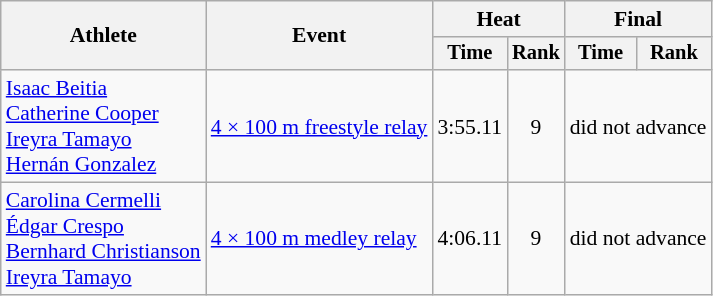<table class=wikitable style="font-size:90%">
<tr>
<th rowspan="2">Athlete</th>
<th rowspan="2">Event</th>
<th colspan="2">Heat</th>
<th colspan="2">Final</th>
</tr>
<tr style="font-size:95%">
<th>Time</th>
<th>Rank</th>
<th>Time</th>
<th>Rank</th>
</tr>
<tr align=center>
<td align=left><a href='#'>Isaac Beitia</a><br><a href='#'>Catherine Cooper</a><br><a href='#'>Ireyra Tamayo</a><br><a href='#'>Hernán Gonzalez</a></td>
<td align=left><a href='#'>4 × 100 m freestyle relay</a></td>
<td>3:55.11</td>
<td>9</td>
<td colspan="2">did not advance</td>
</tr>
<tr align=center>
<td align=left><a href='#'>Carolina Cermelli</a><br><a href='#'>Édgar Crespo</a><br><a href='#'>Bernhard Christianson</a><br><a href='#'>Ireyra Tamayo</a></td>
<td align=left><a href='#'>4 × 100 m medley relay</a></td>
<td>4:06.11</td>
<td>9</td>
<td colspan="2">did not advance</td>
</tr>
</table>
